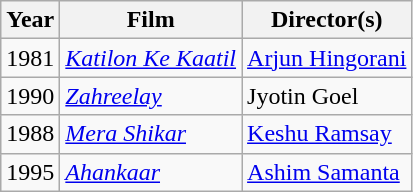<table class="wikitable sortable">
<tr>
<th>Year</th>
<th>Film</th>
<th>Director(s)</th>
</tr>
<tr>
<td>1981</td>
<td><em><a href='#'>Katilon Ke Kaatil</a></em></td>
<td><a href='#'>Arjun Hingorani</a></td>
</tr>
<tr>
<td>1990</td>
<td><em><a href='#'>Zahreelay</a></em></td>
<td>Jyotin Goel</td>
</tr>
<tr>
<td>1988</td>
<td><em><a href='#'>Mera Shikar</a></em></td>
<td><a href='#'>Keshu Ramsay</a></td>
</tr>
<tr>
<td>1995</td>
<td><em><a href='#'>Ahankaar</a></em></td>
<td><a href='#'>Ashim Samanta</a></td>
</tr>
</table>
